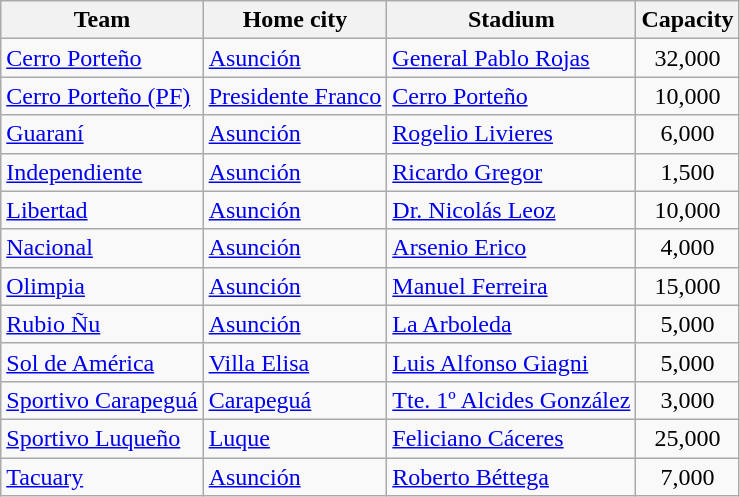<table class="wikitable sortable">
<tr>
<th>Team</th>
<th>Home city</th>
<th>Stadium</th>
<th>Capacity</th>
</tr>
<tr>
<td><a href='#'>Cerro Porteño</a></td>
<td><a href='#'>Asunción</a></td>
<td><a href='#'>General Pablo Rojas</a></td>
<td align="center">32,000</td>
</tr>
<tr>
<td><a href='#'>Cerro Porteño (PF)</a></td>
<td><a href='#'>Presidente Franco</a></td>
<td><a href='#'>Cerro Porteño</a></td>
<td align="center">10,000</td>
</tr>
<tr>
<td><a href='#'>Guaraní</a></td>
<td><a href='#'>Asunción</a></td>
<td><a href='#'>Rogelio Livieres</a></td>
<td align="center">6,000</td>
</tr>
<tr>
<td><a href='#'>Independiente</a></td>
<td><a href='#'>Asunción</a></td>
<td><a href='#'>Ricardo Gregor</a></td>
<td align="center">1,500</td>
</tr>
<tr>
<td><a href='#'>Libertad</a></td>
<td><a href='#'>Asunción</a></td>
<td><a href='#'>Dr. Nicolás Leoz</a></td>
<td align="center">10,000</td>
</tr>
<tr>
<td><a href='#'>Nacional</a></td>
<td><a href='#'>Asunción</a></td>
<td><a href='#'>Arsenio Erico</a></td>
<td align="center">4,000</td>
</tr>
<tr>
<td><a href='#'>Olimpia</a></td>
<td><a href='#'>Asunción</a></td>
<td><a href='#'>Manuel Ferreira</a></td>
<td align="center">15,000</td>
</tr>
<tr>
<td><a href='#'>Rubio Ñu</a></td>
<td><a href='#'>Asunción</a></td>
<td><a href='#'>La Arboleda</a></td>
<td align="center">5,000</td>
</tr>
<tr>
<td><a href='#'>Sol de América</a></td>
<td><a href='#'>Villa Elisa</a></td>
<td><a href='#'>Luis Alfonso Giagni</a></td>
<td align="center">5,000</td>
</tr>
<tr>
<td><a href='#'>Sportivo Carapeguá</a></td>
<td><a href='#'>Carapeguá</a></td>
<td><a href='#'>Tte. 1º Alcides González</a></td>
<td align="center">3,000</td>
</tr>
<tr>
<td><a href='#'>Sportivo Luqueño</a></td>
<td><a href='#'>Luque</a></td>
<td><a href='#'>Feliciano Cáceres</a></td>
<td align="center">25,000</td>
</tr>
<tr>
<td><a href='#'>Tacuary</a></td>
<td><a href='#'>Asunción</a></td>
<td><a href='#'>Roberto Béttega</a></td>
<td align="center">7,000</td>
</tr>
</table>
